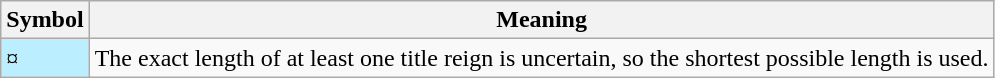<table class="wikitable">
<tr>
<th><strong>Symbol</strong></th>
<th><strong>Meaning</strong></th>
</tr>
<tr>
<td style="background-color:#bbeeff">¤</td>
<td>The exact length of at least one title reign is uncertain, so the shortest possible length is used.</td>
</tr>
</table>
